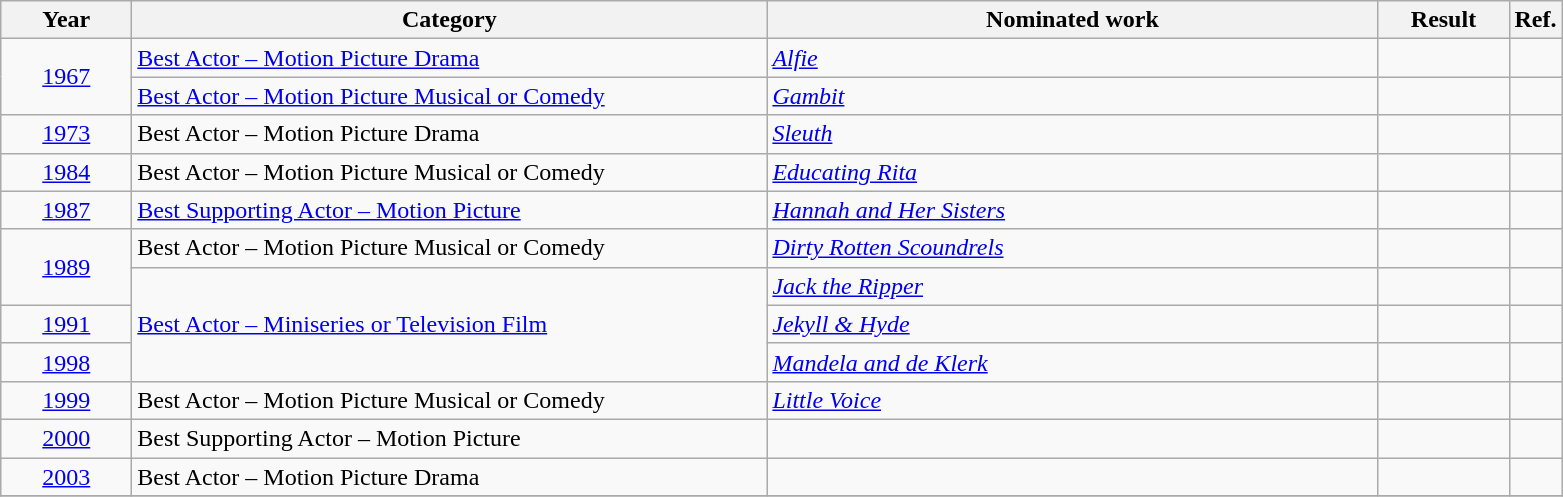<table class=wikitable>
<tr>
<th scope="col" style="width:5em;">Year</th>
<th scope="col" style="width:26em;">Category</th>
<th scope="col" style="width:25em;">Nominated work</th>
<th scope="col" style="width:5em;">Result</th>
<th>Ref.</th>
</tr>
<tr>
<td style="text-align:center;", rowspan="2"><a href='#'>1967</a></td>
<td><a href='#'>Best Actor – Motion Picture Drama</a></td>
<td><em><a href='#'>Alfie</a></em></td>
<td></td>
<td style="text-align:center;"></td>
</tr>
<tr>
<td><a href='#'>Best Actor – Motion Picture Musical or Comedy</a></td>
<td><em><a href='#'>Gambit</a></em></td>
<td></td>
<td style="text-align:center;"></td>
</tr>
<tr>
<td style="text-align:center;"><a href='#'>1973</a></td>
<td>Best Actor – Motion Picture Drama</td>
<td><em><a href='#'>Sleuth</a></em></td>
<td></td>
<td style="text-align:center;"></td>
</tr>
<tr>
<td style="text-align:center;"><a href='#'>1984</a></td>
<td>Best Actor – Motion Picture Musical or Comedy</td>
<td><em><a href='#'>Educating Rita</a></em></td>
<td></td>
<td style="text-align:center;"></td>
</tr>
<tr>
<td style="text-align:center;"><a href='#'>1987</a></td>
<td><a href='#'>Best Supporting Actor – Motion Picture</a></td>
<td><em><a href='#'>Hannah and Her Sisters</a></em></td>
<td></td>
<td style="text-align:center;"></td>
</tr>
<tr>
<td style="text-align:center;", rowspan="2"><a href='#'>1989</a></td>
<td>Best Actor – Motion Picture Musical or Comedy</td>
<td><em><a href='#'>Dirty Rotten Scoundrels</a></em></td>
<td></td>
<td style="text-align:center;"></td>
</tr>
<tr>
<td rowspan=3><a href='#'>Best Actor – Miniseries or Television Film</a></td>
<td><em><a href='#'>Jack the Ripper</a></em></td>
<td></td>
<td style="text-align:center;"></td>
</tr>
<tr>
<td style="text-align:center;"><a href='#'>1991</a></td>
<td><em><a href='#'>Jekyll & Hyde</a></em></td>
<td></td>
<td style="text-align:center;"></td>
</tr>
<tr>
<td style="text-align:center;"><a href='#'>1998</a></td>
<td><em><a href='#'>Mandela and de Klerk</a></em></td>
<td></td>
<td style="text-align:center;"></td>
</tr>
<tr>
<td style="text-align:center;"><a href='#'>1999</a></td>
<td>Best Actor – Motion Picture Musical or Comedy</td>
<td><em><a href='#'>Little Voice</a></em></td>
<td></td>
<td style="text-align:center;"></td>
</tr>
<tr>
<td style="text-align:center;"><a href='#'>2000</a></td>
<td>Best Supporting Actor – Motion Picture</td>
<td><em></em></td>
<td></td>
<td style="text-align:center;"></td>
</tr>
<tr>
<td style="text-align:center;"><a href='#'>2003</a></td>
<td>Best Actor – Motion Picture Drama</td>
<td><em></em></td>
<td></td>
<td style="text-align:center;"></td>
</tr>
<tr>
</tr>
</table>
